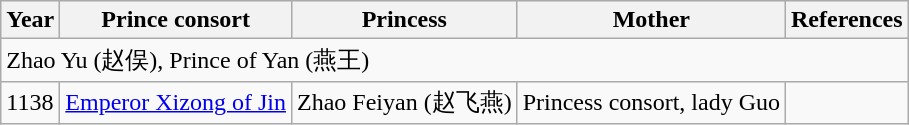<table class="wikitable">
<tr>
<th>Year</th>
<th>Prince consort</th>
<th>Princess</th>
<th>Mother</th>
<th>References</th>
</tr>
<tr>
<td colspan="5">Zhao Yu (赵俣), Prince of Yan (燕王)</td>
</tr>
<tr>
<td>1138</td>
<td><a href='#'>Emperor Xizong of Jin</a></td>
<td>Zhao Feiyan (赵飞燕)</td>
<td>Princess consort, lady Guo</td>
<td></td>
</tr>
</table>
